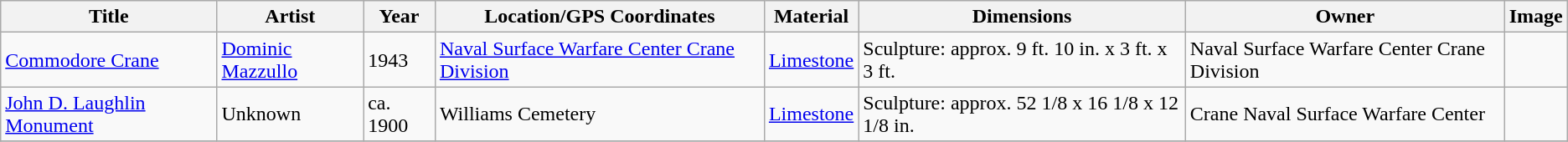<table class="wikitable sortable">
<tr>
<th>Title</th>
<th>Artist</th>
<th>Year</th>
<th>Location/GPS Coordinates</th>
<th>Material</th>
<th>Dimensions</th>
<th>Owner</th>
<th>Image</th>
</tr>
<tr>
<td><a href='#'>Commodore Crane</a></td>
<td><a href='#'>Dominic Mazzullo</a></td>
<td>1943</td>
<td><a href='#'>Naval Surface Warfare Center Crane Division</a></td>
<td><a href='#'>Limestone</a></td>
<td>Sculpture: approx. 9 ft. 10 in. x 3 ft. x 3 ft.</td>
<td>Naval Surface Warfare Center Crane Division</td>
<td></td>
</tr>
<tr>
<td><a href='#'>John D. Laughlin Monument</a></td>
<td>Unknown</td>
<td>ca. 1900</td>
<td>Williams Cemetery</td>
<td><a href='#'>Limestone</a></td>
<td>Sculpture: approx. 52 1/8 x 16 1/8 x 12 1/8 in.</td>
<td>Crane Naval Surface Warfare Center</td>
<td></td>
</tr>
<tr>
</tr>
</table>
